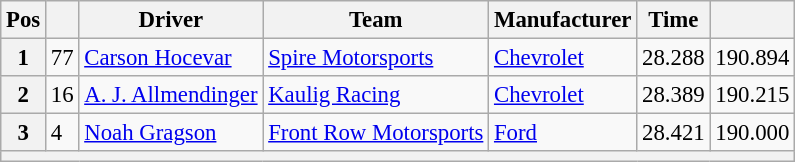<table class="wikitable" style="font-size:95%">
<tr>
<th>Pos</th>
<th></th>
<th>Driver</th>
<th>Team</th>
<th>Manufacturer</th>
<th>Time</th>
<th></th>
</tr>
<tr>
<th>1</th>
<td>77</td>
<td><a href='#'>Carson Hocevar</a></td>
<td><a href='#'>Spire Motorsports</a></td>
<td><a href='#'>Chevrolet</a></td>
<td>28.288</td>
<td>190.894</td>
</tr>
<tr>
<th>2</th>
<td>16</td>
<td><a href='#'>A. J. Allmendinger</a></td>
<td><a href='#'>Kaulig Racing</a></td>
<td><a href='#'>Chevrolet</a></td>
<td>28.389</td>
<td>190.215</td>
</tr>
<tr>
<th>3</th>
<td>4</td>
<td><a href='#'>Noah Gragson</a></td>
<td><a href='#'>Front Row Motorsports</a></td>
<td><a href='#'>Ford</a></td>
<td>28.421</td>
<td>190.000</td>
</tr>
<tr>
<th colspan="7"></th>
</tr>
</table>
